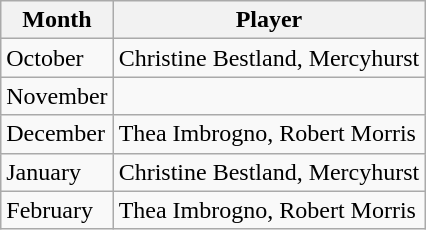<table class="wikitable">
<tr>
<th>Month</th>
<th>Player</th>
</tr>
<tr>
<td>October</td>
<td>Christine Bestland, Mercyhurst</td>
</tr>
<tr>
<td>November</td>
<td></td>
</tr>
<tr>
<td>December</td>
<td>Thea Imbrogno, Robert Morris</td>
</tr>
<tr>
<td>January</td>
<td>Christine Bestland, Mercyhurst</td>
</tr>
<tr>
<td>February</td>
<td>Thea Imbrogno, Robert Morris</td>
</tr>
</table>
